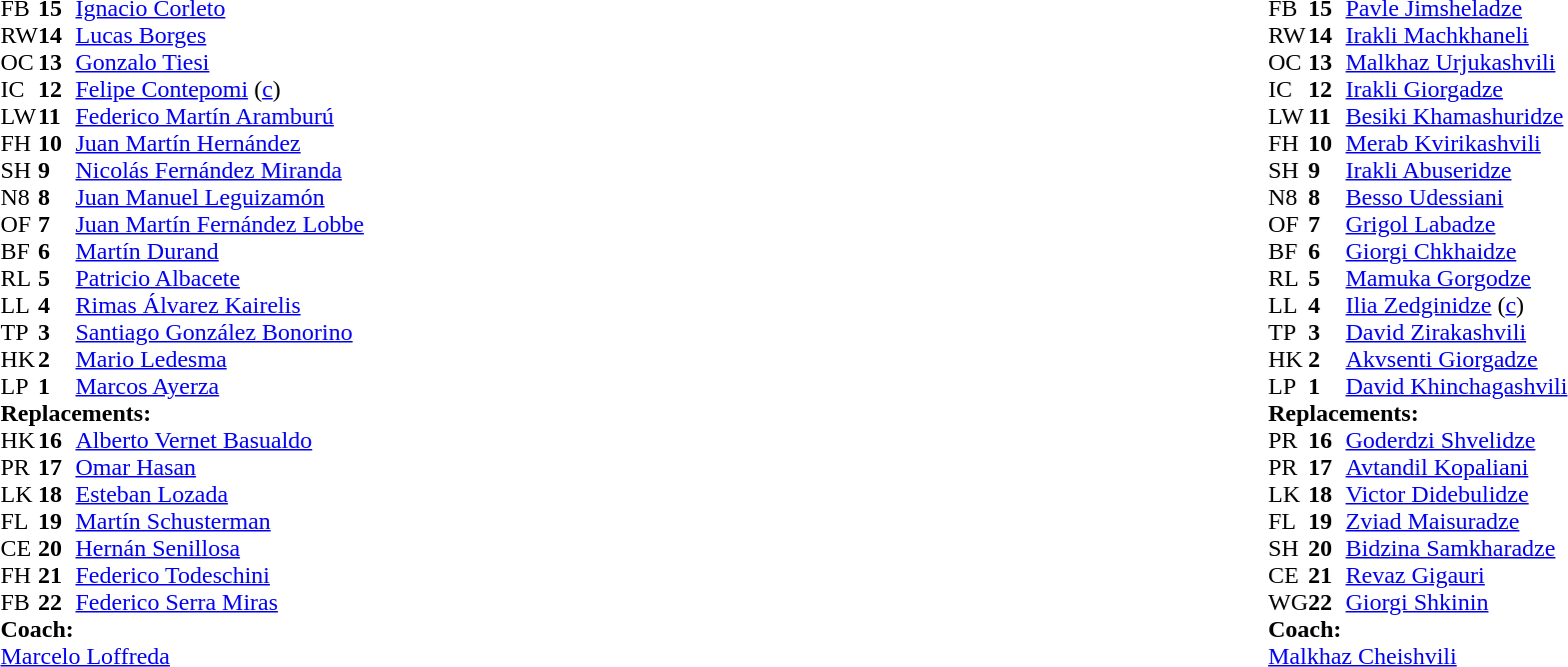<table width="100%">
<tr>
<td style="vertical-align:top" width="50%"><br><table cellspacing="0" cellpadding="0">
<tr>
<th width="25"></th>
<th width="25"></th>
</tr>
<tr>
<td>FB</td>
<td><strong>15</strong></td>
<td><a href='#'>Ignacio Corleto</a></td>
</tr>
<tr>
<td>RW</td>
<td><strong>14</strong></td>
<td><a href='#'>Lucas Borges</a></td>
<td></td>
<td></td>
<td></td>
<td></td>
</tr>
<tr>
<td>OC</td>
<td><strong>13</strong></td>
<td><a href='#'>Gonzalo Tiesi</a></td>
<td></td>
<td colspan="2"></td>
</tr>
<tr>
<td>IC</td>
<td><strong>12</strong></td>
<td><a href='#'>Felipe Contepomi</a> (<a href='#'>c</a>)</td>
<td></td>
<td></td>
</tr>
<tr>
<td>LW</td>
<td><strong>11</strong></td>
<td><a href='#'>Federico Martín Aramburú</a></td>
</tr>
<tr>
<td>FH</td>
<td><strong>10</strong></td>
<td><a href='#'>Juan Martín Hernández</a></td>
</tr>
<tr>
<td>SH</td>
<td><strong>9</strong></td>
<td><a href='#'>Nicolás Fernández Miranda</a></td>
</tr>
<tr>
<td>N8</td>
<td><strong>8</strong></td>
<td><a href='#'>Juan Manuel Leguizamón</a></td>
<td></td>
<td></td>
</tr>
<tr>
<td>OF</td>
<td><strong>7</strong></td>
<td><a href='#'>Juan Martín Fernández Lobbe</a></td>
</tr>
<tr>
<td>BF</td>
<td><strong>6</strong></td>
<td><a href='#'>Martín Durand</a></td>
</tr>
<tr>
<td>RL</td>
<td><strong>5</strong></td>
<td><a href='#'>Patricio Albacete</a></td>
</tr>
<tr>
<td>LL</td>
<td><strong>4</strong></td>
<td><a href='#'>Rimas Álvarez Kairelis</a></td>
<td></td>
<td colspan="2"></td>
<td></td>
</tr>
<tr>
<td>TP</td>
<td><strong>3</strong></td>
<td><a href='#'>Santiago González Bonorino</a></td>
<td></td>
<td></td>
</tr>
<tr>
<td>HK</td>
<td><strong>2</strong></td>
<td><a href='#'>Mario Ledesma</a></td>
<td></td>
<td></td>
</tr>
<tr>
<td>LP</td>
<td><strong>1</strong></td>
<td><a href='#'>Marcos Ayerza</a></td>
</tr>
<tr>
<td colspan=3><strong>Replacements:</strong></td>
</tr>
<tr>
<td>HK</td>
<td><strong>16</strong></td>
<td><a href='#'>Alberto Vernet Basualdo</a></td>
<td></td>
<td></td>
</tr>
<tr>
<td>PR</td>
<td><strong>17</strong></td>
<td><a href='#'>Omar Hasan</a></td>
<td></td>
<td></td>
</tr>
<tr>
<td>LK</td>
<td><strong>18</strong></td>
<td><a href='#'>Esteban Lozada</a></td>
<td></td>
<td></td>
<td></td>
<td></td>
</tr>
<tr>
<td>FL</td>
<td><strong>19</strong></td>
<td><a href='#'>Martín Schusterman</a></td>
<td></td>
<td></td>
</tr>
<tr>
<td>CE</td>
<td><strong>20</strong></td>
<td><a href='#'>Hernán Senillosa</a></td>
<td></td>
<td></td>
<td></td>
<td></td>
</tr>
<tr>
<td>FH</td>
<td><strong>21</strong></td>
<td><a href='#'>Federico Todeschini</a></td>
<td></td>
<td></td>
</tr>
<tr>
<td>FB</td>
<td><strong>22</strong></td>
<td><a href='#'>Federico Serra Miras</a></td>
</tr>
<tr>
<td colspan=3><strong>Coach:</strong></td>
</tr>
<tr>
<td colspan="4"><a href='#'>Marcelo Loffreda</a></td>
</tr>
</table>
</td>
<td style="vertical-align:top"></td>
<td style="vertical-align:top" width="50%"><br><table cellspacing="0" cellpadding="0" align="center">
<tr>
<th width="25"></th>
<th width="25"></th>
</tr>
<tr>
<td>FB</td>
<td><strong>15</strong></td>
<td><a href='#'>Pavle Jimsheladze</a></td>
<td></td>
<td></td>
</tr>
<tr>
<td>RW</td>
<td><strong>14</strong></td>
<td><a href='#'>Irakli Machkhaneli</a></td>
</tr>
<tr>
<td>OC</td>
<td><strong>13</strong></td>
<td><a href='#'>Malkhaz Urjukashvili</a></td>
<td></td>
<td></td>
</tr>
<tr>
<td>IC</td>
<td><strong>12</strong></td>
<td><a href='#'>Irakli Giorgadze</a></td>
</tr>
<tr>
<td>LW</td>
<td><strong>11</strong></td>
<td><a href='#'>Besiki Khamashuridze</a></td>
</tr>
<tr>
<td>FH</td>
<td><strong>10</strong></td>
<td><a href='#'>Merab Kvirikashvili</a></td>
</tr>
<tr>
<td>SH</td>
<td><strong>9</strong></td>
<td><a href='#'>Irakli Abuseridze</a></td>
<td></td>
<td></td>
</tr>
<tr>
<td>N8</td>
<td><strong>8</strong></td>
<td><a href='#'>Besso Udessiani</a></td>
<td></td>
<td></td>
</tr>
<tr>
<td>OF</td>
<td><strong>7</strong></td>
<td><a href='#'>Grigol Labadze</a></td>
</tr>
<tr>
<td>BF</td>
<td><strong>6</strong></td>
<td><a href='#'>Giorgi Chkhaidze</a></td>
<td></td>
<td></td>
</tr>
<tr>
<td>RL</td>
<td><strong>5</strong></td>
<td><a href='#'>Mamuka Gorgodze</a></td>
</tr>
<tr>
<td>LL</td>
<td><strong>4</strong></td>
<td><a href='#'>Ilia Zedginidze</a> (<a href='#'>c</a>)</td>
</tr>
<tr>
<td>TP</td>
<td><strong>3</strong></td>
<td><a href='#'>David Zirakashvili</a></td>
<td></td>
<td></td>
</tr>
<tr>
<td>HK</td>
<td><strong>2</strong></td>
<td><a href='#'>Akvsenti Giorgadze</a></td>
</tr>
<tr>
<td>LP</td>
<td><strong>1</strong></td>
<td><a href='#'>David Khinchagashvili</a></td>
<td></td>
<td></td>
</tr>
<tr>
<td colspan=3><strong>Replacements:</strong></td>
</tr>
<tr>
<td>PR</td>
<td><strong>16</strong></td>
<td><a href='#'>Goderdzi Shvelidze</a></td>
<td></td>
<td></td>
</tr>
<tr>
<td>PR</td>
<td><strong>17</strong></td>
<td><a href='#'>Avtandil Kopaliani</a></td>
<td></td>
<td></td>
</tr>
<tr>
<td>LK</td>
<td><strong>18</strong></td>
<td><a href='#'>Victor Didebulidze</a></td>
<td></td>
<td></td>
</tr>
<tr>
<td>FL</td>
<td><strong>19</strong></td>
<td><a href='#'>Zviad Maisuradze</a></td>
<td></td>
<td></td>
</tr>
<tr>
<td>SH</td>
<td><strong>20</strong></td>
<td><a href='#'>Bidzina Samkharadze</a></td>
<td></td>
<td></td>
</tr>
<tr>
<td>CE</td>
<td><strong>21</strong></td>
<td><a href='#'>Revaz Gigauri</a></td>
<td></td>
<td></td>
</tr>
<tr>
<td>WG</td>
<td><strong>22</strong></td>
<td><a href='#'>Giorgi Shkinin</a></td>
<td></td>
<td></td>
</tr>
<tr>
<td colspan=3><strong>Coach:</strong></td>
</tr>
<tr>
<td colspan="4"><a href='#'>Malkhaz Cheishvili</a></td>
</tr>
</table>
</td>
</tr>
</table>
